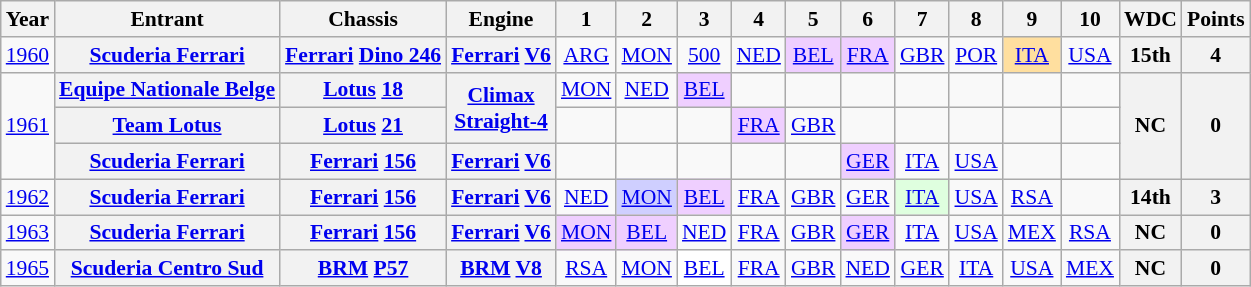<table class="wikitable" style="text-align:center; font-size:90%">
<tr>
<th>Year</th>
<th>Entrant</th>
<th>Chassis</th>
<th>Engine</th>
<th>1</th>
<th>2</th>
<th>3</th>
<th>4</th>
<th>5</th>
<th>6</th>
<th>7</th>
<th>8</th>
<th>9</th>
<th>10</th>
<th>WDC</th>
<th>Points</th>
</tr>
<tr>
<td><a href='#'>1960</a></td>
<th><a href='#'>Scuderia Ferrari</a></th>
<th><a href='#'>Ferrari</a> <a href='#'>Dino 246</a></th>
<th><a href='#'>Ferrari</a> <a href='#'>V6</a></th>
<td><a href='#'>ARG</a></td>
<td><a href='#'>MON</a></td>
<td><a href='#'>500</a></td>
<td><a href='#'>NED</a></td>
<td style="background:#EFCFFF;"><a href='#'>BEL</a><br></td>
<td style="background:#EFCFFF;"><a href='#'>FRA</a><br></td>
<td><a href='#'>GBR</a></td>
<td><a href='#'>POR</a></td>
<td style="background:#FFDF9F;"><a href='#'>ITA</a><br></td>
<td><a href='#'>USA</a></td>
<th>15th</th>
<th>4</th>
</tr>
<tr>
<td rowspan=3><a href='#'>1961</a></td>
<th><a href='#'>Equipe Nationale Belge</a></th>
<th><a href='#'>Lotus</a> <a href='#'>18</a></th>
<th rowspan=2><a href='#'>Climax</a><br><a href='#'>Straight-4</a></th>
<td><a href='#'>MON</a></td>
<td><a href='#'>NED</a></td>
<td style="background:#EFCFFF;"><a href='#'>BEL</a><br></td>
<td></td>
<td></td>
<td></td>
<td></td>
<td></td>
<td></td>
<td></td>
<th rowspan=3>NC</th>
<th rowspan=3>0</th>
</tr>
<tr>
<th><a href='#'>Team Lotus</a></th>
<th><a href='#'>Lotus</a> <a href='#'>21</a></th>
<td></td>
<td></td>
<td></td>
<td style="background:#EFCFFF;"><a href='#'>FRA</a><br></td>
<td><a href='#'>GBR</a></td>
<td></td>
<td></td>
<td></td>
<td></td>
<td></td>
</tr>
<tr>
<th><a href='#'>Scuderia Ferrari</a></th>
<th><a href='#'>Ferrari</a> <a href='#'>156</a></th>
<th><a href='#'>Ferrari</a> <a href='#'>V6</a></th>
<td></td>
<td></td>
<td></td>
<td></td>
<td></td>
<td style="background:#EFCFFF;"><a href='#'>GER</a><br></td>
<td><a href='#'>ITA</a></td>
<td><a href='#'>USA</a></td>
<td></td>
<td></td>
</tr>
<tr>
<td><a href='#'>1962</a></td>
<th><a href='#'>Scuderia Ferrari</a></th>
<th><a href='#'>Ferrari</a> <a href='#'>156</a></th>
<th><a href='#'>Ferrari</a> <a href='#'>V6</a></th>
<td><a href='#'>NED</a></td>
<td style="background:#CFCFFF;"><a href='#'>MON</a><br></td>
<td style="background:#EFCFFF;"><a href='#'>BEL</a><br></td>
<td><a href='#'>FRA</a></td>
<td><a href='#'>GBR</a></td>
<td><a href='#'>GER</a></td>
<td style="background:#DFFFDF;"><a href='#'>ITA</a><br></td>
<td><a href='#'>USA</a></td>
<td><a href='#'>RSA</a></td>
<td></td>
<th>14th</th>
<th>3</th>
</tr>
<tr>
<td><a href='#'>1963</a></td>
<th><a href='#'>Scuderia Ferrari</a></th>
<th><a href='#'>Ferrari</a> <a href='#'>156</a></th>
<th><a href='#'>Ferrari</a> <a href='#'>V6</a></th>
<td style="background:#EFCFFF;"><a href='#'>MON</a><br></td>
<td style="background:#EFCFFF;"><a href='#'>BEL</a><br></td>
<td><a href='#'>NED</a></td>
<td><a href='#'>FRA</a></td>
<td><a href='#'>GBR</a></td>
<td style="background:#EFCFFF;"><a href='#'>GER</a><br></td>
<td><a href='#'>ITA</a></td>
<td><a href='#'>USA</a></td>
<td><a href='#'>MEX</a></td>
<td><a href='#'>RSA</a></td>
<th>NC</th>
<th>0</th>
</tr>
<tr>
<td><a href='#'>1965</a></td>
<th><a href='#'>Scuderia Centro Sud</a></th>
<th><a href='#'>BRM</a> <a href='#'>P57</a></th>
<th><a href='#'>BRM</a> <a href='#'>V8</a></th>
<td><a href='#'>RSA</a></td>
<td><a href='#'>MON</a></td>
<td style="background:#ffffff;"><a href='#'>BEL</a><br></td>
<td><a href='#'>FRA</a></td>
<td><a href='#'>GBR</a></td>
<td><a href='#'>NED</a></td>
<td><a href='#'>GER</a></td>
<td><a href='#'>ITA</a></td>
<td><a href='#'>USA</a></td>
<td><a href='#'>MEX</a></td>
<th>NC</th>
<th>0</th>
</tr>
</table>
